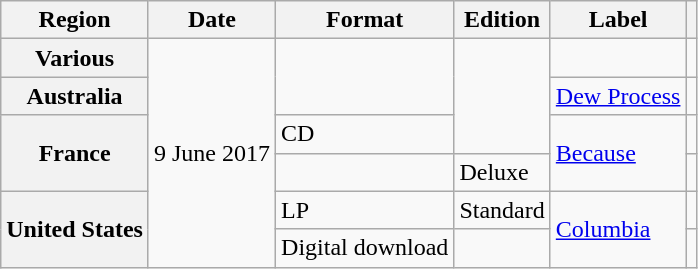<table class="wikitable plainrowheaders">
<tr>
<th scope="col">Region</th>
<th scope="col">Date</th>
<th scope="col">Format</th>
<th scope="col">Edition</th>
<th scope="col">Label</th>
<th scope="col"></th>
</tr>
<tr>
<th scope="row">Various</th>
<td rowspan="6">9 June 2017</td>
<td rowspan="2"></td>
<td rowspan="3"></td>
<td></td>
<td align="center"></td>
</tr>
<tr>
<th scope="row">Australia</th>
<td><a href='#'>Dew Process</a></td>
<td align="center"></td>
</tr>
<tr>
<th scope="row" rowspan="2">France</th>
<td>CD</td>
<td rowspan="2"><a href='#'>Because</a></td>
<td align="center"></td>
</tr>
<tr>
<td></td>
<td>Deluxe</td>
<td align="center"></td>
</tr>
<tr>
<th scope="row" rowspan="2">United States</th>
<td>LP</td>
<td>Standard</td>
<td rowspan="2"><a href='#'>Columbia</a></td>
<td align="center"></td>
</tr>
<tr>
<td>Digital download</td>
<td></td>
<td align="center"></td>
</tr>
</table>
